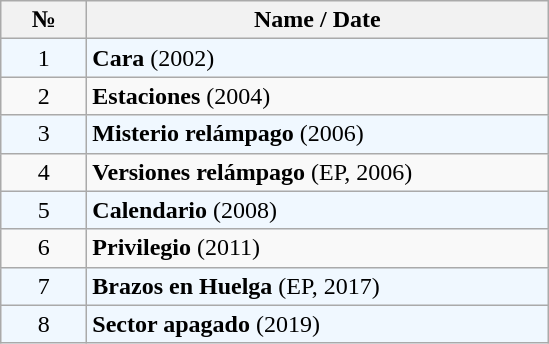<table class="wikitable sortable">
<tr>
<th align="left" width="50px">№</th>
<th align="left" width="300px">Name / Date</th>
</tr>
<tr bgcolor="#F0F8FF">
<td align="center">1</td>
<td align="left"><strong>Cara</strong> (2002)</td>
</tr>
<tr>
<td align="center">2</td>
<td align="left"><strong>Estaciones</strong> (2004)</td>
</tr>
<tr bgcolor="#F0F8FF">
<td align="center">3</td>
<td align="left"><strong>Misterio relámpago</strong> (2006)</td>
</tr>
<tr>
<td align="center">4</td>
<td align="left"><strong>Versiones relámpago</strong> (EP, 2006)</td>
</tr>
<tr bgcolor="#F0F8FF">
<td align="center">5</td>
<td align="left"><strong>Calendario</strong> (2008)</td>
</tr>
<tr>
<td align="center">6</td>
<td align="left"><strong>Privilegio</strong> (2011)</td>
</tr>
<tr bgcolor="#F0F8FF">
<td align="center">7</td>
<td align="left"><strong>Brazos en Huelga</strong> (EP, 2017)</td>
</tr>
<tr bgcolor="#F0F8FF">
<td align="center">8</td>
<td align="left"><strong>Sector apagado</strong> (2019)</td>
</tr>
</table>
